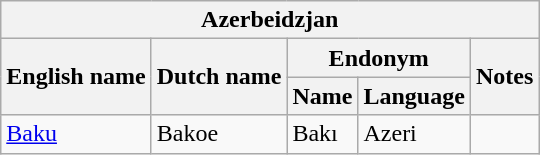<table class="wikitable sortable">
<tr>
<th colspan="5"> Azerbeidzjan</th>
</tr>
<tr>
<th rowspan="2">English name</th>
<th rowspan="2">Dutch name</th>
<th colspan="2">Endonym</th>
<th rowspan="2">Notes</th>
</tr>
<tr>
<th>Name</th>
<th>Language</th>
</tr>
<tr>
<td><a href='#'>Baku</a></td>
<td>Bakoe</td>
<td>Bakı</td>
<td>Azeri</td>
<td></td>
</tr>
</table>
